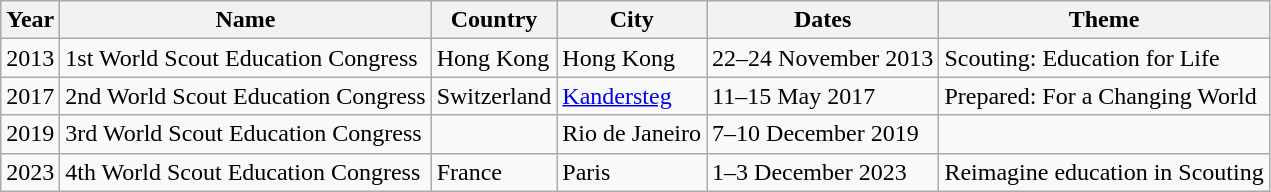<table class="wikitable">
<tr>
<th>Year</th>
<th>Name</th>
<th>Country</th>
<th>City</th>
<th>Dates</th>
<th>Theme</th>
</tr>
<tr>
<td>2013</td>
<td>1st World Scout Education Congress</td>
<td> Hong Kong</td>
<td>Hong Kong</td>
<td>22–24 November 2013</td>
<td>Scouting: Education for Life</td>
</tr>
<tr>
<td>2017</td>
<td>2nd World Scout Education Congress</td>
<td> Switzerland</td>
<td><a href='#'>Kandersteg</a></td>
<td>11–15 May 2017</td>
<td>Prepared: For a Changing World</td>
</tr>
<tr>
<td>2019</td>
<td>3rd World Scout Education Congress</td>
<td></td>
<td>Rio de Janeiro</td>
<td>7–10 December 2019</td>
<td></td>
</tr>
<tr>
<td>2023</td>
<td>4th World Scout Education Congress</td>
<td> France</td>
<td>Paris</td>
<td>1–3 December 2023</td>
<td>Reimagine education in Scouting</td>
</tr>
</table>
